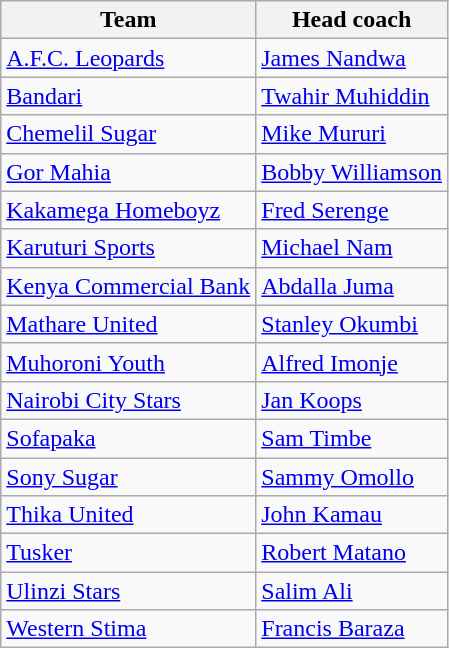<table class="wikitable sortable">
<tr>
<th>Team</th>
<th>Head coach</th>
</tr>
<tr>
<td><a href='#'>A.F.C. Leopards</a></td>
<td> <a href='#'>James Nandwa</a></td>
</tr>
<tr>
<td><a href='#'>Bandari</a></td>
<td> <a href='#'>Twahir Muhiddin</a></td>
</tr>
<tr>
<td><a href='#'>Chemelil Sugar</a></td>
<td> <a href='#'>Mike Mururi</a></td>
</tr>
<tr>
<td><a href='#'>Gor Mahia</a></td>
<td> <a href='#'>Bobby Williamson</a></td>
</tr>
<tr>
<td><a href='#'>Kakamega Homeboyz</a></td>
<td> <a href='#'>Fred Serenge</a></td>
</tr>
<tr>
<td><a href='#'>Karuturi Sports</a></td>
<td> <a href='#'>Michael Nam</a></td>
</tr>
<tr>
<td><a href='#'>Kenya Commercial Bank</a></td>
<td> <a href='#'>Abdalla Juma</a></td>
</tr>
<tr>
<td><a href='#'>Mathare United</a></td>
<td> <a href='#'>Stanley Okumbi</a></td>
</tr>
<tr>
<td><a href='#'>Muhoroni Youth</a></td>
<td> <a href='#'>Alfred Imonje</a></td>
</tr>
<tr>
<td><a href='#'>Nairobi City Stars</a></td>
<td> <a href='#'>Jan Koops</a></td>
</tr>
<tr>
<td><a href='#'>Sofapaka</a></td>
<td> <a href='#'>Sam Timbe</a></td>
</tr>
<tr>
<td><a href='#'>Sony Sugar</a></td>
<td> <a href='#'>Sammy Omollo</a></td>
</tr>
<tr>
<td><a href='#'>Thika United</a></td>
<td> <a href='#'>John Kamau</a></td>
</tr>
<tr>
<td><a href='#'>Tusker</a></td>
<td> <a href='#'>Robert Matano</a></td>
</tr>
<tr>
<td><a href='#'>Ulinzi Stars</a></td>
<td> <a href='#'>Salim Ali</a></td>
</tr>
<tr>
<td><a href='#'>Western Stima</a></td>
<td> <a href='#'>Francis Baraza</a></td>
</tr>
</table>
